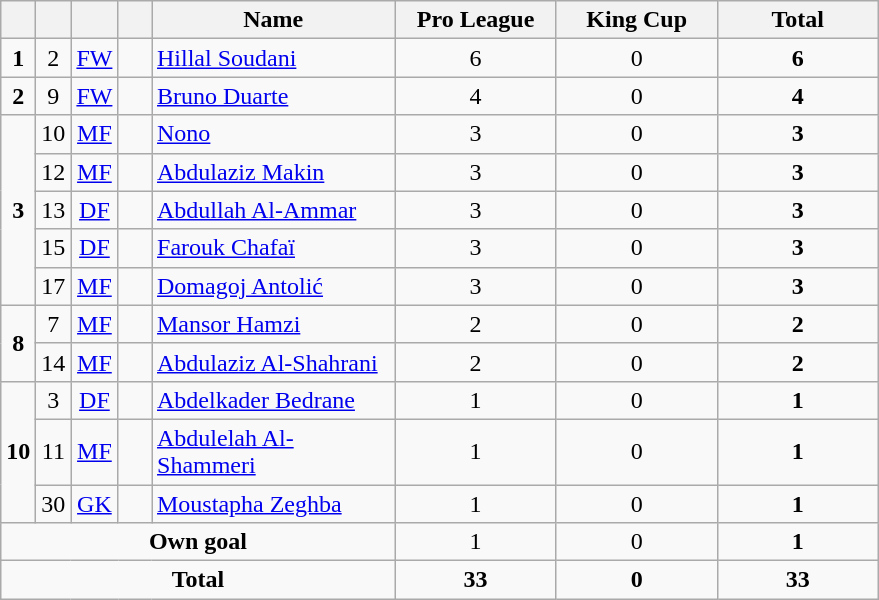<table class="wikitable" style="text-align:center">
<tr>
<th width=15></th>
<th width=15></th>
<th width=15></th>
<th width=15></th>
<th width=155>Name</th>
<th width=100>Pro League</th>
<th width=100>King Cup</th>
<th width=100>Total</th>
</tr>
<tr>
<td><strong>1</strong></td>
<td>2</td>
<td><a href='#'>FW</a></td>
<td></td>
<td align=left><a href='#'>Hillal Soudani</a></td>
<td>6</td>
<td>0</td>
<td><strong>6</strong></td>
</tr>
<tr>
<td><strong>2</strong></td>
<td>9</td>
<td><a href='#'>FW</a></td>
<td></td>
<td align=left><a href='#'>Bruno Duarte</a></td>
<td>4</td>
<td>0</td>
<td><strong>4</strong></td>
</tr>
<tr>
<td rowspan=5><strong>3</strong></td>
<td>10</td>
<td><a href='#'>MF</a></td>
<td></td>
<td align=left><a href='#'>Nono</a></td>
<td>3</td>
<td>0</td>
<td><strong>3</strong></td>
</tr>
<tr>
<td>12</td>
<td><a href='#'>MF</a></td>
<td></td>
<td align=left><a href='#'>Abdulaziz Makin</a></td>
<td>3</td>
<td>0</td>
<td><strong>3</strong></td>
</tr>
<tr>
<td>13</td>
<td><a href='#'>DF</a></td>
<td></td>
<td align=left><a href='#'>Abdullah Al-Ammar</a></td>
<td>3</td>
<td>0</td>
<td><strong>3</strong></td>
</tr>
<tr>
<td>15</td>
<td><a href='#'>DF</a></td>
<td></td>
<td align=left><a href='#'>Farouk Chafaï</a></td>
<td>3</td>
<td>0</td>
<td><strong>3</strong></td>
</tr>
<tr>
<td>17</td>
<td><a href='#'>MF</a></td>
<td></td>
<td align=left><a href='#'>Domagoj Antolić</a></td>
<td>3</td>
<td>0</td>
<td><strong>3</strong></td>
</tr>
<tr>
<td rowspan=2><strong>8</strong></td>
<td>7</td>
<td><a href='#'>MF</a></td>
<td></td>
<td align=left><a href='#'>Mansor Hamzi</a></td>
<td>2</td>
<td>0</td>
<td><strong>2</strong></td>
</tr>
<tr>
<td>14</td>
<td><a href='#'>MF</a></td>
<td></td>
<td align=left><a href='#'>Abdulaziz Al-Shahrani</a></td>
<td>2</td>
<td>0</td>
<td><strong>2</strong></td>
</tr>
<tr>
<td rowspan=3><strong>10</strong></td>
<td>3</td>
<td><a href='#'>DF</a></td>
<td></td>
<td align=left><a href='#'>Abdelkader Bedrane</a></td>
<td>1</td>
<td>0</td>
<td><strong>1</strong></td>
</tr>
<tr>
<td>11</td>
<td><a href='#'>MF</a></td>
<td></td>
<td align=left><a href='#'>Abdulelah Al-Shammeri</a></td>
<td>1</td>
<td>0</td>
<td><strong>1</strong></td>
</tr>
<tr>
<td>30</td>
<td><a href='#'>GK</a></td>
<td></td>
<td align=left><a href='#'>Moustapha Zeghba</a></td>
<td>1</td>
<td>0</td>
<td><strong>1</strong></td>
</tr>
<tr>
<td colspan=5><strong>Own goal</strong></td>
<td>1</td>
<td>0</td>
<td><strong>1</strong></td>
</tr>
<tr>
<td colspan=5><strong>Total</strong></td>
<td><strong>33</strong></td>
<td><strong>0</strong></td>
<td><strong>33</strong></td>
</tr>
</table>
